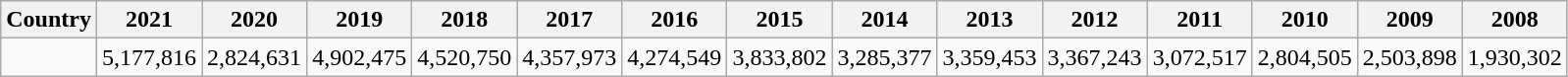<table class="wikitable">
<tr>
<th>Country</th>
<th>2021</th>
<th>2020</th>
<th>2019</th>
<th>2018</th>
<th>2017</th>
<th>2016</th>
<th>2015</th>
<th>2014</th>
<th>2013</th>
<th>2012</th>
<th>2011</th>
<th>2010</th>
<th>2009</th>
<th>2008</th>
</tr>
<tr>
<td></td>
<td> 5,177,816</td>
<td> 2,824,631</td>
<td> 4,902,475</td>
<td> 4,520,750</td>
<td> 4,357,973</td>
<td> 4,274,549</td>
<td> 3,833,802</td>
<td> 3,285,377</td>
<td> 3,359,453</td>
<td> 3,367,243</td>
<td> 3,072,517</td>
<td> 2,804,505</td>
<td> 2,503,898</td>
<td>1,930,302</td>
</tr>
</table>
